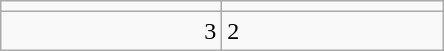<table class="wikitable">
<tr>
<td align="center" width="140"></td>
<td align="center" width="140"></td>
</tr>
<tr>
<td align="right">3</td>
<td>2</td>
</tr>
</table>
